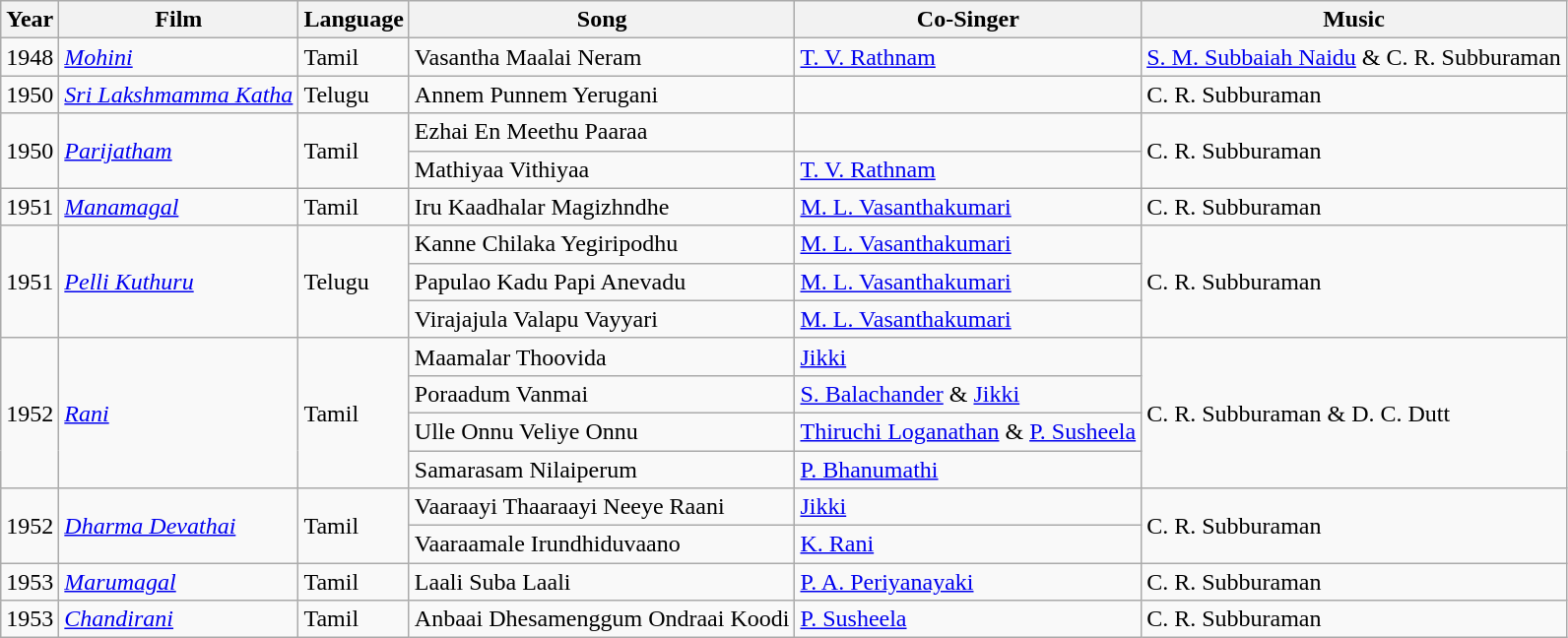<table class="wikitable">
<tr>
<th>Year</th>
<th>Film</th>
<th>Language</th>
<th>Song</th>
<th>Co-Singer</th>
<th>Music</th>
</tr>
<tr>
<td>1948</td>
<td><em><a href='#'>Mohini</a></em></td>
<td>Tamil</td>
<td>Vasantha Maalai Neram</td>
<td><a href='#'>T. V. Rathnam</a></td>
<td><a href='#'>S. M. Subbaiah Naidu</a> & C. R. Subburaman</td>
</tr>
<tr>
<td>1950</td>
<td><em><a href='#'>Sri Lakshmamma Katha</a></em></td>
<td>Telugu</td>
<td>Annem Punnem Yerugani</td>
<td></td>
<td>C. R. Subburaman</td>
</tr>
<tr>
<td rowspan=2>1950</td>
<td rowspan=2><em><a href='#'>Parijatham</a></em></td>
<td rowspan=2>Tamil</td>
<td>Ezhai En Meethu Paaraa</td>
<td></td>
<td rowspan=2>C. R. Subburaman</td>
</tr>
<tr>
<td>Mathiyaa Vithiyaa</td>
<td><a href='#'>T. V. Rathnam</a></td>
</tr>
<tr>
<td>1951</td>
<td><em><a href='#'>Manamagal</a></em></td>
<td>Tamil</td>
<td>Iru Kaadhalar Magizhndhe</td>
<td><a href='#'>M. L. Vasanthakumari</a></td>
<td>C. R. Subburaman</td>
</tr>
<tr>
<td rowspan=3>1951</td>
<td rowspan=3><em><a href='#'>Pelli Kuthuru</a></em></td>
<td rowspan=3>Telugu</td>
<td>Kanne Chilaka Yegiripodhu</td>
<td><a href='#'>M. L. Vasanthakumari</a></td>
<td rowspan=3>C. R. Subburaman</td>
</tr>
<tr>
<td>Papulao Kadu Papi Anevadu</td>
<td><a href='#'>M. L. Vasanthakumari</a></td>
</tr>
<tr>
<td>Virajajula Valapu Vayyari</td>
<td><a href='#'>M. L. Vasanthakumari</a></td>
</tr>
<tr>
<td rowspan=4>1952</td>
<td rowspan=4><em><a href='#'>Rani</a></em></td>
<td rowspan=4>Tamil</td>
<td>Maamalar Thoovida</td>
<td><a href='#'>Jikki</a></td>
<td rowspan=4>C. R. Subburaman & D. C. Dutt</td>
</tr>
<tr>
<td>Poraadum Vanmai</td>
<td><a href='#'>S. Balachander</a> & <a href='#'>Jikki</a></td>
</tr>
<tr>
<td>Ulle Onnu Veliye Onnu</td>
<td><a href='#'>Thiruchi Loganathan</a> & <a href='#'>P. Susheela</a></td>
</tr>
<tr>
<td>Samarasam Nilaiperum</td>
<td><a href='#'>P. Bhanumathi</a></td>
</tr>
<tr>
<td rowspan=2>1952</td>
<td rowspan=2><em><a href='#'>Dharma Devathai</a></em></td>
<td rowspan=2>Tamil</td>
<td>Vaaraayi Thaaraayi Neeye Raani</td>
<td><a href='#'>Jikki</a></td>
<td rowspan=2>C. R. Subburaman</td>
</tr>
<tr>
<td>Vaaraamale Irundhiduvaano</td>
<td><a href='#'>K. Rani</a></td>
</tr>
<tr>
<td>1953</td>
<td><em><a href='#'>Marumagal</a></em></td>
<td>Tamil</td>
<td>Laali Suba Laali</td>
<td><a href='#'>P. A. Periyanayaki</a></td>
<td>C. R. Subburaman</td>
</tr>
<tr>
<td>1953</td>
<td><em><a href='#'>Chandirani</a></em></td>
<td>Tamil</td>
<td>Anbaai Dhesamenggum Ondraai Koodi</td>
<td><a href='#'>P. Susheela</a></td>
<td>C. R. Subburaman</td>
</tr>
</table>
